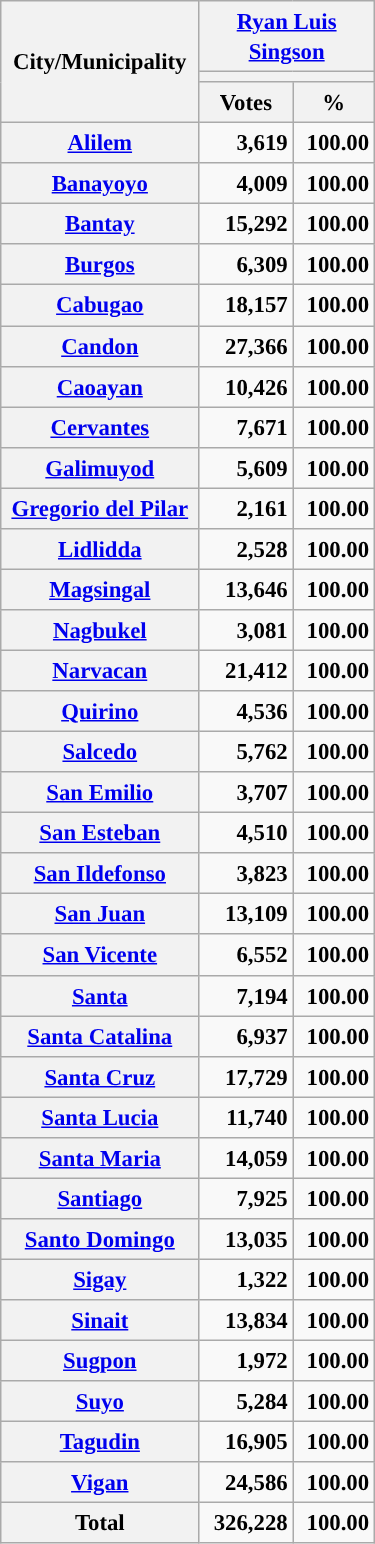<table class="wikitable collapsible collapsed" style="text-align:right; font-size:95%; line-height:20px;">
<tr>
<th width="125" rowspan="3">City/Municipality</th>
<th width="110" colspan="2"><a href='#'>Ryan Luis Singson</a></th>
</tr>
<tr>
<th colspan="2" style="background:"></th>
</tr>
<tr>
<th>Votes</th>
<th>%</th>
</tr>
<tr>
<th colspan=><a href='#'>Alilem</a></th>
<td style="background:"><strong>3,619</strong></td>
<td style="background:"><strong>100.00</strong></td>
</tr>
<tr>
<th scope=><a href='#'>Banayoyo</a></th>
<td style="background:"><strong>4,009</strong></td>
<td style="background:"><strong>100.00</strong></td>
</tr>
<tr>
<th scope=><a href='#'>Bantay</a></th>
<td style="background:"><strong>15,292</strong></td>
<td style="background:"><strong>100.00</strong></td>
</tr>
<tr>
<th scope=><a href='#'>Burgos</a></th>
<td style="background:"><strong>6,309</strong></td>
<td style="background:"><strong>100.00</strong></td>
</tr>
<tr>
<th scope=><a href='#'>Cabugao</a></th>
<td style="background:"><strong>18,157</strong></td>
<td style="background:"><strong>100.00</strong></td>
</tr>
<tr>
<th scope=><a href='#'>Candon</a></th>
<td style="background:"><strong>27,366</strong></td>
<td style="background:"><strong>100.00</strong></td>
</tr>
<tr>
<th scope=><a href='#'>Caoayan</a></th>
<td style="background:"><strong>10,426</strong></td>
<td style="background:"><strong>100.00</strong></td>
</tr>
<tr>
<th scope=><a href='#'>Cervantes</a></th>
<td style="background:"><strong>7,671</strong></td>
<td style="background:"><strong>100.00</strong></td>
</tr>
<tr>
<th scope=><a href='#'>Galimuyod</a></th>
<td style="background:"><strong>5,609</strong></td>
<td style="background:"><strong>100.00</strong></td>
</tr>
<tr>
<th scope=><a href='#'>Gregorio del Pilar</a></th>
<td style="background:"><strong>2,161</strong></td>
<td style="background:"><strong>100.00</strong></td>
</tr>
<tr>
<th scope=><a href='#'>Lidlidda</a></th>
<td style="background:"><strong>2,528</strong></td>
<td style="background:"><strong>100.00</strong></td>
</tr>
<tr>
<th scope=><a href='#'>Magsingal</a></th>
<td style="background:"><strong>13,646</strong></td>
<td style="background:"><strong>100.00</strong></td>
</tr>
<tr>
<th scope=><a href='#'>Nagbukel</a></th>
<td style="background:"><strong>3,081</strong></td>
<td style="background:"><strong>100.00</strong></td>
</tr>
<tr>
<th scope=><a href='#'>Narvacan</a></th>
<td style="background:"><strong>21,412</strong></td>
<td style="background:"><strong>100.00</strong></td>
</tr>
<tr>
<th scope=><a href='#'>Quirino</a></th>
<td style="background:"><strong>4,536</strong></td>
<td style="background:"><strong>100.00</strong></td>
</tr>
<tr>
<th scope=><a href='#'>Salcedo</a></th>
<td style="background:"><strong>5,762</strong></td>
<td style="background:"><strong>100.00</strong></td>
</tr>
<tr>
<th scope=><a href='#'>San Emilio</a></th>
<td style="background:"><strong>3,707</strong></td>
<td style="background:"><strong>100.00</strong></td>
</tr>
<tr>
<th scope=><a href='#'>San Esteban</a></th>
<td style="background:"><strong>4,510</strong></td>
<td style="background:"><strong>100.00</strong></td>
</tr>
<tr>
<th scope=><a href='#'>San Ildefonso</a></th>
<td style="background:"><strong>3,823</strong></td>
<td style="background:"><strong>100.00</strong></td>
</tr>
<tr>
<th scope=><a href='#'>San Juan</a></th>
<td style="background:"><strong>13,109</strong></td>
<td style="background:"><strong>100.00</strong></td>
</tr>
<tr>
<th scope=><a href='#'>San Vicente</a></th>
<td style="background:"><strong>6,552</strong></td>
<td style="background:"><strong>100.00</strong></td>
</tr>
<tr>
<th scope=><a href='#'>Santa</a></th>
<td style="background:"><strong>7,194</strong></td>
<td style="background:"><strong>100.00</strong></td>
</tr>
<tr>
<th scope=><a href='#'>Santa Catalina</a></th>
<td style="background:"><strong>6,937</strong></td>
<td style="background:"><strong>100.00</strong></td>
</tr>
<tr>
<th scope=><a href='#'>Santa Cruz</a></th>
<td style="background:"><strong>17,729</strong></td>
<td style="background:"><strong>100.00</strong></td>
</tr>
<tr>
<th scope=><a href='#'>Santa Lucia</a></th>
<td style="background:"><strong>11,740</strong></td>
<td style="background:"><strong>100.00</strong></td>
</tr>
<tr>
<th scope=><a href='#'>Santa Maria</a></th>
<td style="background:"><strong>14,059</strong></td>
<td style="background:"><strong>100.00</strong></td>
</tr>
<tr>
<th scope=><a href='#'>Santiago</a></th>
<td style="background:"><strong>7,925</strong></td>
<td style="background:"><strong>100.00</strong></td>
</tr>
<tr>
<th scope=><a href='#'>Santo Domingo</a></th>
<td style="background:"><strong>13,035</strong></td>
<td style="background:"><strong>100.00</strong></td>
</tr>
<tr>
<th scope=><a href='#'>Sigay</a></th>
<td style="background:"><strong>1,322</strong></td>
<td style="background:"><strong>100.00</strong></td>
</tr>
<tr>
<th scope=><a href='#'>Sinait</a></th>
<td style="background:"><strong>13,834</strong></td>
<td style="background:"><strong>100.00</strong></td>
</tr>
<tr>
<th scope=><a href='#'>Sugpon</a></th>
<td style="background:"><strong>1,972</strong></td>
<td style="background:"><strong>100.00</strong></td>
</tr>
<tr>
<th scope=><a href='#'>Suyo</a></th>
<td style="background:"><strong>5,284</strong></td>
<td style="background:"><strong>100.00</strong></td>
</tr>
<tr>
<th scope=><a href='#'>Tagudin</a></th>
<td style="background:"><strong>16,905</strong></td>
<td style="background:"><strong>100.00</strong></td>
</tr>
<tr>
<th scope=><a href='#'>Vigan</a></th>
<td style="background:"><strong>24,586</strong></td>
<td style="background:"><strong>100.00</strong></td>
</tr>
<tr>
<th scope=>Total</th>
<td style="background:"><strong>326,228</strong></td>
<td style="background:"><strong>100.00</strong></td>
</tr>
</table>
